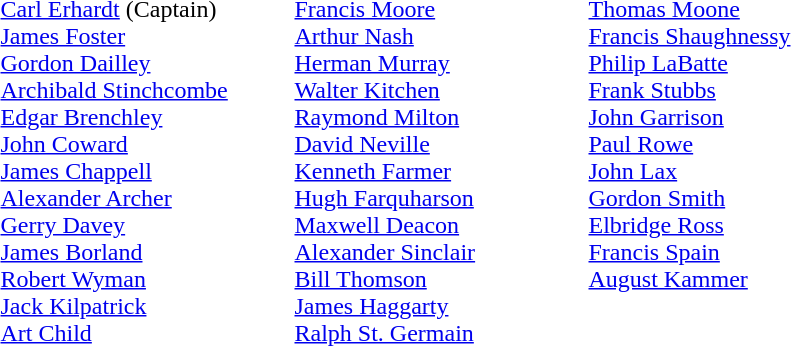<table>
<tr valign=top>
<td style="width:12em"><br><a href='#'>Carl Erhardt</a> (Captain)<br><a href='#'>James Foster</a><br><a href='#'>Gordon Dailley</a><br><a href='#'>Archibald Stinchcombe</a><br><a href='#'>Edgar Brenchley</a><br><a href='#'>John Coward</a><br><a href='#'>James Chappell</a><br><a href='#'>Alexander Archer</a><br><a href='#'>Gerry Davey</a><br><a href='#'>James Borland</a><br><a href='#'>Robert Wyman</a><br><a href='#'>Jack Kilpatrick</a><br><a href='#'>Art Child</a></td>
<td style="width:12em"><br><a href='#'>Francis Moore</a><br><a href='#'>Arthur Nash</a><br><a href='#'>Herman Murray</a><br><a href='#'>Walter Kitchen</a><br><a href='#'>Raymond Milton</a><br><a href='#'>David Neville</a><br><a href='#'>Kenneth Farmer</a><br><a href='#'>Hugh Farquharson</a><br><a href='#'>Maxwell Deacon</a><br><a href='#'>Alexander Sinclair</a><br><a href='#'>Bill Thomson</a><br><a href='#'>James Haggarty</a><br><a href='#'>Ralph St. Germain</a></td>
<td style="width:12em"><br><a href='#'>Thomas Moone</a><br><a href='#'>Francis Shaughnessy</a><br><a href='#'>Philip LaBatte</a><br><a href='#'>Frank Stubbs</a><br><a href='#'>John Garrison</a><br><a href='#'>Paul Rowe</a><br><a href='#'>John Lax</a><br><a href='#'>Gordon Smith</a><br><a href='#'>Elbridge Ross</a><br><a href='#'>Francis Spain</a><br><a href='#'>August Kammer</a></td>
</tr>
</table>
